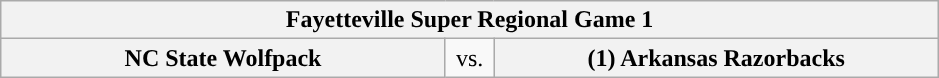<table class="wikitable">
<tr>
<th style="width: 604px;" colspan=3>Fayetteville Super Regional Game 1</th>
</tr>
<tr>
<th style="width: 289px; ">NC State Wolfpack</th>
<td style="width: 25px; text-align:center">vs.</td>
<th style="width: 289px; ">(1) Arkansas Razorbacks</th>
</tr>
</table>
